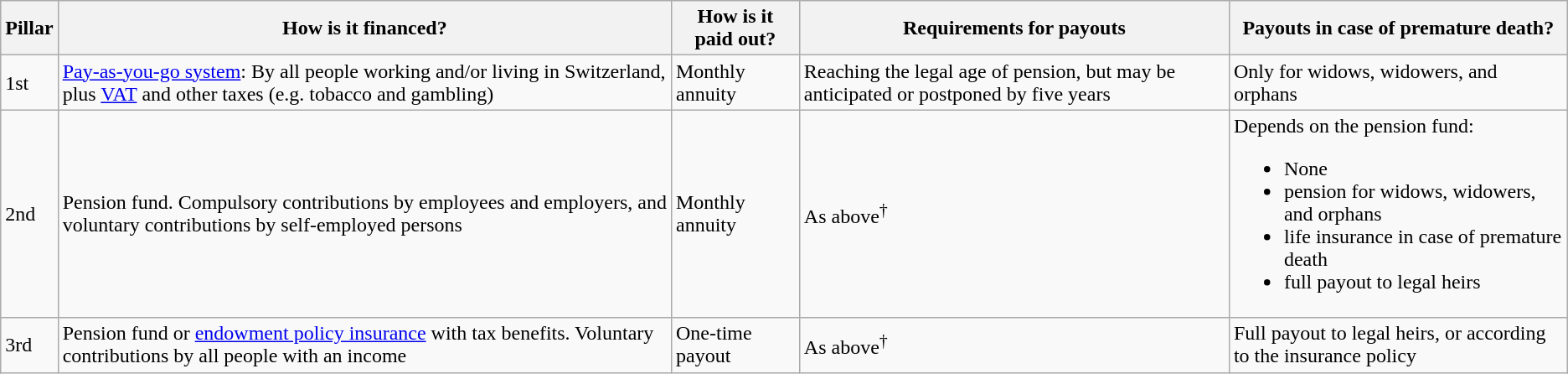<table class="wikitable">
<tr>
<th>Pillar</th>
<th>How is it financed?</th>
<th>How is it paid out?</th>
<th>Requirements for payouts</th>
<th>Payouts in case of premature death?</th>
</tr>
<tr>
<td>1st</td>
<td><a href='#'>Pay-as-you-go system</a>: By all people working and/or living in Switzerland, plus <a href='#'>VAT</a> and other taxes (e.g. tobacco and gambling)</td>
<td>Monthly annuity</td>
<td>Reaching the legal age of pension, but may be anticipated or postponed by five years</td>
<td>Only for widows, widowers, and orphans</td>
</tr>
<tr>
<td>2nd</td>
<td>Pension fund. Compulsory contributions by employees and employers, and voluntary contributions by self-employed persons</td>
<td>Monthly annuity</td>
<td>As above<sup>†</sup></td>
<td>Depends on the pension fund:<br><ul><li>None</li><li>pension for widows, widowers, and orphans</li><li>life insurance in case of premature death</li><li>full payout to legal heirs</li></ul></td>
</tr>
<tr>
<td>3rd</td>
<td>Pension fund or <a href='#'>endowment policy insurance</a> with tax benefits. Voluntary contributions by all people with an income</td>
<td>One-time payout</td>
<td>As above<sup>†</sup></td>
<td>Full payout to legal heirs, or according to the insurance policy</td>
</tr>
</table>
